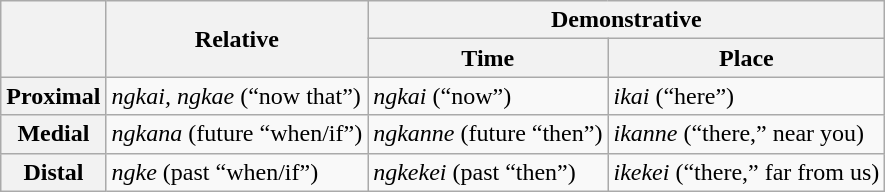<table class="wikitable">
<tr>
<th rowspan="2"></th>
<th rowspan="2">Relative</th>
<th colspan="2">Demonstrative</th>
</tr>
<tr>
<th>Time</th>
<th>Place</th>
</tr>
<tr>
<th>Proximal</th>
<td><em>ngkai, ngkae</em> (“now that”)</td>
<td><em>ngkai</em> (“now”)</td>
<td><em>ikai</em> (“here”)</td>
</tr>
<tr>
<th>Medial</th>
<td><em>ngkana</em> (future “when/if”)</td>
<td><em>ngkanne</em> (future “then”)</td>
<td><em>ikanne</em> (“there,” near you)</td>
</tr>
<tr>
<th>Distal</th>
<td><em>ngke</em> (past “when/if”)</td>
<td><em>ngkekei</em> (past “then”)</td>
<td><em>ikekei</em> (“there,” far from us)</td>
</tr>
</table>
